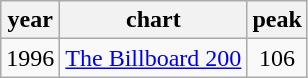<table class="wikitable" style="text-align:center">
<tr>
<th>year</th>
<th>chart</th>
<th>peak</th>
</tr>
<tr>
<td>1996</td>
<td><a href='#'>The Billboard 200</a></td>
<td>106</td>
</tr>
</table>
